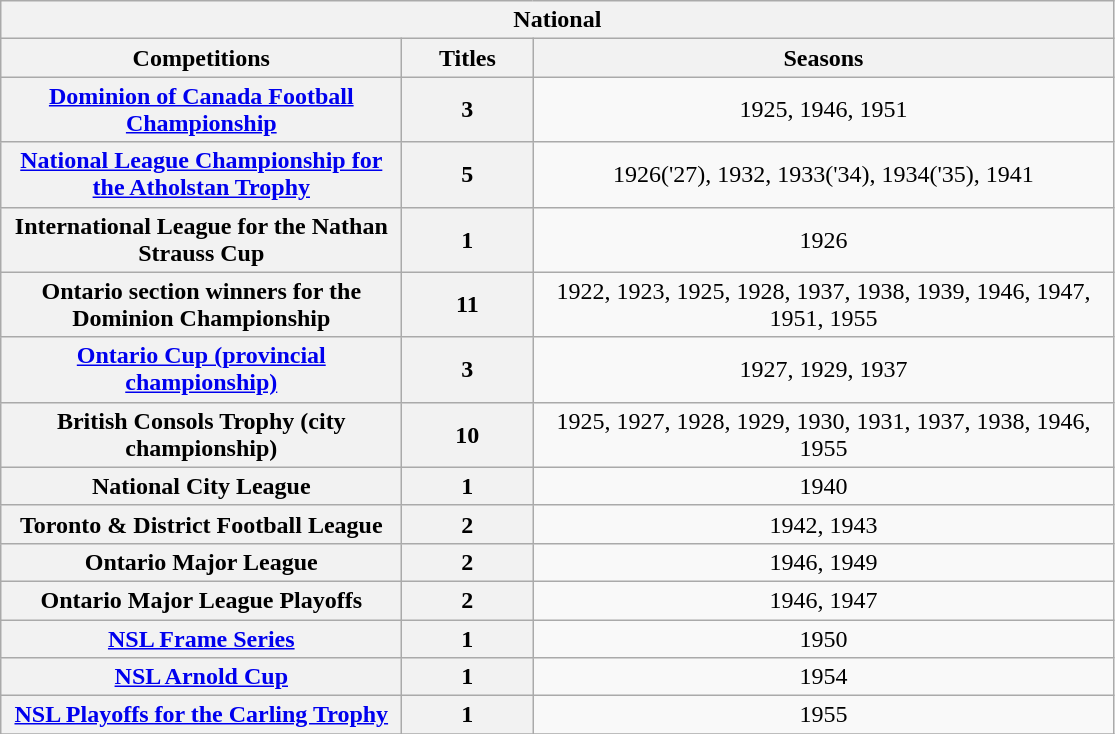<table class="wikitable">
<tr>
<th colspan="3">National</th>
</tr>
<tr>
<th style="width:260px">Competitions</th>
<th style="width:80px">Titles</th>
<th style="width:380px">Seasons</th>
</tr>
<tr>
<th style="text-align:center"><a href='#'>Dominion of Canada Football Championship</a></th>
<th>3</th>
<td style="text-align:center">1925, 1946, 1951</td>
</tr>
<tr>
<th style="text-align:center"><a href='#'>National League Championship for the Atholstan Trophy</a></th>
<th>5</th>
<td style="text-align:center">1926('27), 1932, 1933('34), 1934('35), 1941</td>
</tr>
<tr>
<th style="text-align:center">International League for the Nathan Strauss Cup</th>
<th>1</th>
<td style="text-align:center">1926</td>
</tr>
<tr>
<th style="text-align:center">Ontario section winners for the Dominion Championship</th>
<th>11</th>
<td style="text-align:center">1922, 1923, 1925, 1928, 1937, 1938, 1939, 1946, 1947, 1951, 1955</td>
</tr>
<tr>
<th style="text-align:center"><a href='#'>Ontario Cup (provincial championship)</a></th>
<th>3</th>
<td style="text-align:center">1927, 1929, 1937</td>
</tr>
<tr>
<th style="text-align:center">British Consols Trophy (city championship)</th>
<th>10</th>
<td style="text-align:center">1925, 1927, 1928, 1929, 1930, 1931, 1937, 1938, 1946, 1955</td>
</tr>
<tr>
<th style="text-align:center">National City League</th>
<th>1</th>
<td style="text-align:center">1940</td>
</tr>
<tr>
<th style="text-align:center">Toronto & District Football League</th>
<th>2</th>
<td style="text-align:center">1942, 1943</td>
</tr>
<tr>
<th style="text-align:center">Ontario Major League</th>
<th>2</th>
<td style="text-align:center">1946, 1949</td>
</tr>
<tr>
<th style="text-align:center">Ontario Major League Playoffs</th>
<th>2</th>
<td style="text-align:center">1946, 1947</td>
</tr>
<tr>
<th style="text-align:center"><a href='#'>NSL Frame Series</a></th>
<th>1</th>
<td style="text-align:center">1950</td>
</tr>
<tr>
<th style="text-align:center"><a href='#'>NSL Arnold Cup</a></th>
<th>1</th>
<td style="text-align:center">1954</td>
</tr>
<tr>
<th style="text-align:center"><a href='#'>NSL Playoffs for the Carling Trophy</a></th>
<th>1</th>
<td style="text-align:center">1955</td>
</tr>
<tr>
</tr>
</table>
